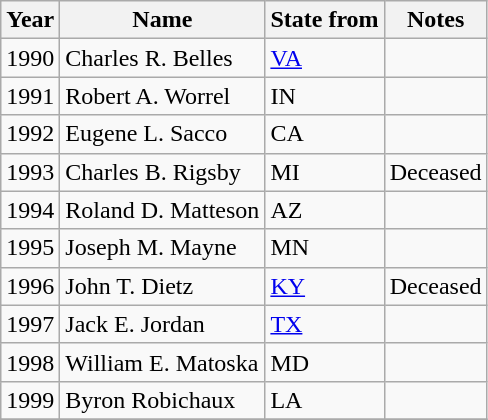<table class=wikitable>
<tr>
<th>Year</th>
<th>Name</th>
<th>State from</th>
<th>Notes</th>
</tr>
<tr>
<td>1990</td>
<td>Charles R. Belles</td>
<td><a href='#'>VA</a></td>
<td></td>
</tr>
<tr>
<td>1991</td>
<td>Robert A. Worrel</td>
<td>IN</td>
<td></td>
</tr>
<tr>
<td>1992</td>
<td>Eugene L. Sacco</td>
<td>CA</td>
<td></td>
</tr>
<tr>
<td>1993</td>
<td>Charles B. Rigsby</td>
<td>MI</td>
<td>Deceased</td>
</tr>
<tr>
<td>1994</td>
<td>Roland D. Matteson</td>
<td>AZ</td>
<td></td>
</tr>
<tr>
<td>1995</td>
<td>Joseph M. Mayne</td>
<td>MN</td>
<td></td>
</tr>
<tr>
<td>1996</td>
<td>John T. Dietz</td>
<td><a href='#'>KY</a></td>
<td>Deceased</td>
</tr>
<tr>
<td>1997</td>
<td>Jack E. Jordan</td>
<td><a href='#'>TX</a></td>
<td></td>
</tr>
<tr>
<td>1998</td>
<td>William E. Matoska</td>
<td>MD</td>
<td></td>
</tr>
<tr>
<td>1999</td>
<td>Byron Robichaux</td>
<td>LA</td>
<td></td>
</tr>
<tr>
</tr>
</table>
